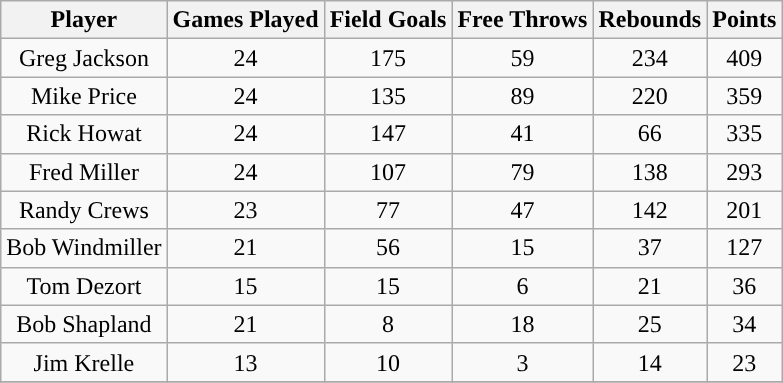<table class="wikitable sortable">
<tr>
<th>Player</th>
<th>Games Played</th>
<th>Field Goals</th>
<th>Free Throws</th>
<th>Rebounds</th>
<th>Points</th>
</tr>
<tr align="center" bgcolor="">
<td>Greg Jackson</td>
<td>24</td>
<td>175</td>
<td>59</td>
<td>234</td>
<td>409</td>
</tr>
<tr align="center" bgcolor="">
<td>Mike Price</td>
<td>24</td>
<td>135</td>
<td>89</td>
<td>220</td>
<td>359</td>
</tr>
<tr align="center" bgcolor="">
<td>Rick Howat</td>
<td>24</td>
<td>147</td>
<td>41</td>
<td>66</td>
<td>335</td>
</tr>
<tr align="center" bgcolor="">
<td>Fred Miller</td>
<td>24</td>
<td>107</td>
<td>79</td>
<td>138</td>
<td>293</td>
</tr>
<tr align="center" bgcolor="">
<td>Randy Crews</td>
<td>23</td>
<td>77</td>
<td>47</td>
<td>142</td>
<td>201</td>
</tr>
<tr align="center" bgcolor="">
<td>Bob Windmiller</td>
<td>21</td>
<td>56</td>
<td>15</td>
<td>37</td>
<td>127</td>
</tr>
<tr align="center" bgcolor="">
<td>Tom Dezort</td>
<td>15</td>
<td>15</td>
<td>6</td>
<td>21</td>
<td>36</td>
</tr>
<tr align="center" bgcolor="">
<td>Bob Shapland</td>
<td>21</td>
<td>8</td>
<td>18</td>
<td>25</td>
<td>34</td>
</tr>
<tr align="center" bgcolor="">
<td>Jim Krelle</td>
<td>13</td>
<td>10</td>
<td>3</td>
<td>14</td>
<td>23</td>
</tr>
<tr align="center" bgcolor="">
</tr>
</table>
